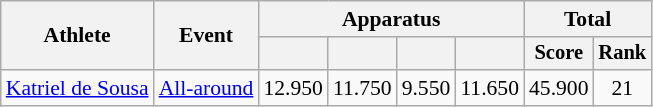<table class=wikitable style=font-size:90%;text-align:center>
<tr>
<th rowspan=2>Athlete</th>
<th rowspan=2>Event</th>
<th colspan=4>Apparatus</th>
<th colspan=2>Total</th>
</tr>
<tr style=font-size:95%>
<th></th>
<th></th>
<th></th>
<th></th>
<th>Score</th>
<th>Rank</th>
</tr>
<tr>
<td align=left><a href='#'>Katriel de Sousa</a></td>
<td align=left rowspan=2><a href='#'>All-around</a></td>
<td>12.950</td>
<td>11.750</td>
<td>9.550</td>
<td>11.650</td>
<td>45.900</td>
<td>21</td>
</tr>
</table>
